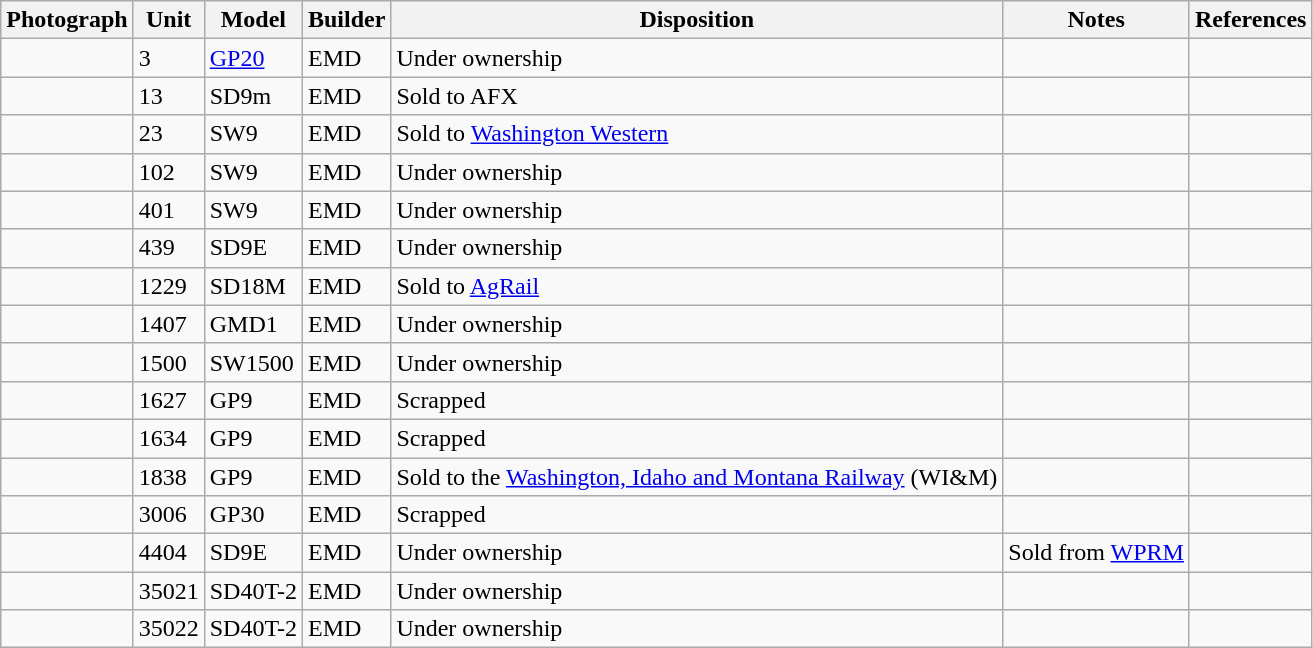<table class="wikitable">
<tr>
<th>Photograph</th>
<th>Unit</th>
<th>Model</th>
<th>Builder</th>
<th>Disposition</th>
<th>Notes</th>
<th>References</th>
</tr>
<tr>
<td></td>
<td>3</td>
<td><a href='#'>GP20</a></td>
<td>EMD</td>
<td>Under ownership</td>
<td></td>
<td></td>
</tr>
<tr>
<td></td>
<td>13</td>
<td>SD9m</td>
<td>EMD</td>
<td>Sold to AFX</td>
<td></td>
<td></td>
</tr>
<tr>
<td></td>
<td>23</td>
<td>SW9</td>
<td>EMD</td>
<td>Sold to <a href='#'>Washington Western</a></td>
<td></td>
<td></td>
</tr>
<tr>
<td></td>
<td>102</td>
<td>SW9</td>
<td>EMD</td>
<td>Under ownership</td>
<td></td>
<td></td>
</tr>
<tr>
<td></td>
<td>401</td>
<td>SW9</td>
<td>EMD</td>
<td>Under ownership</td>
<td></td>
<td></td>
</tr>
<tr>
<td></td>
<td>439</td>
<td>SD9E</td>
<td>EMD</td>
<td>Under ownership</td>
<td></td>
<td></td>
</tr>
<tr>
<td></td>
<td>1229</td>
<td>SD18M</td>
<td>EMD</td>
<td>Sold to <a href='#'>AgRail</a></td>
<td></td>
<td></td>
</tr>
<tr>
<td></td>
<td>1407</td>
<td>GMD1</td>
<td>EMD</td>
<td>Under ownership</td>
<td></td>
<td></td>
</tr>
<tr>
<td></td>
<td>1500</td>
<td>SW1500</td>
<td>EMD</td>
<td>Under ownership</td>
<td></td>
<td></td>
</tr>
<tr>
<td></td>
<td>1627</td>
<td>GP9</td>
<td>EMD</td>
<td>Scrapped</td>
<td></td>
<td></td>
</tr>
<tr>
<td></td>
<td>1634</td>
<td>GP9</td>
<td>EMD</td>
<td>Scrapped</td>
<td></td>
<td></td>
</tr>
<tr>
<td></td>
<td>1838</td>
<td>GP9</td>
<td>EMD</td>
<td>Sold to the <a href='#'>Washington, Idaho and Montana Railway</a> (WI&M)</td>
<td></td>
<td></td>
</tr>
<tr>
<td></td>
<td>3006</td>
<td>GP30</td>
<td>EMD</td>
<td>Scrapped</td>
<td></td>
<td></td>
</tr>
<tr>
<td></td>
<td>4404</td>
<td>SD9E</td>
<td>EMD</td>
<td>Under ownership</td>
<td>Sold from <a href='#'>WPRM</a></td>
<td></td>
</tr>
<tr>
<td></td>
<td>35021</td>
<td>SD40T-2</td>
<td>EMD</td>
<td>Under ownership</td>
<td></td>
<td></td>
</tr>
<tr>
<td></td>
<td>35022</td>
<td>SD40T-2</td>
<td>EMD</td>
<td>Under ownership</td>
<td></td>
<td></td>
</tr>
</table>
